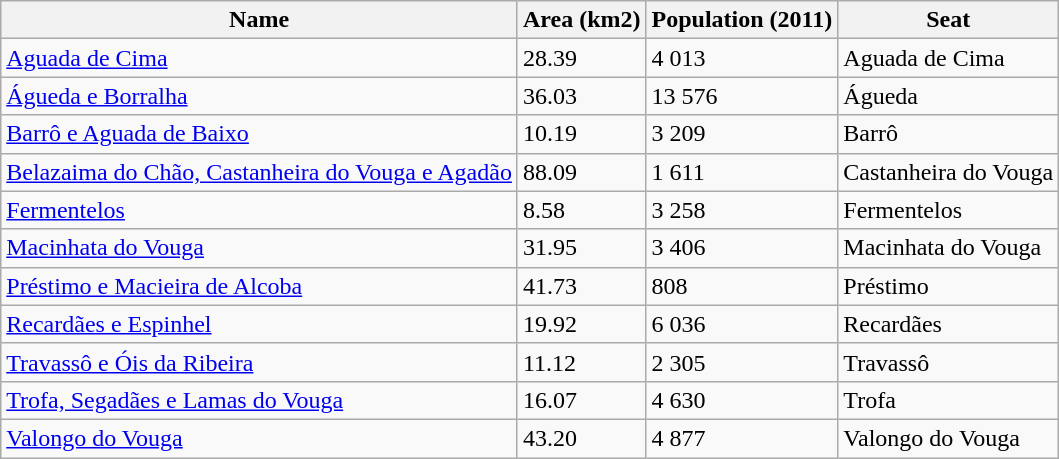<table class="wikitable sortable">
<tr>
<th>Name</th>
<th>Area (km2)</th>
<th>Population (2011)</th>
<th>Seat</th>
</tr>
<tr>
<td><a href='#'>Aguada de Cima</a></td>
<td>28.39</td>
<td>4 013</td>
<td>Aguada de Cima</td>
</tr>
<tr>
<td><a href='#'>Águeda e Borralha</a></td>
<td>36.03</td>
<td>13 576</td>
<td>Águeda</td>
</tr>
<tr>
<td><a href='#'>Barrô e Aguada de Baixo</a></td>
<td>10.19</td>
<td>3 209</td>
<td>Barrô</td>
</tr>
<tr>
<td><a href='#'>Belazaima do Chão, Castanheira do Vouga e Agadão</a></td>
<td>88.09</td>
<td>1 611</td>
<td>Castanheira do Vouga</td>
</tr>
<tr>
<td><a href='#'>Fermentelos</a></td>
<td>8.58</td>
<td>3 258</td>
<td>Fermentelos</td>
</tr>
<tr>
<td><a href='#'>Macinhata do Vouga</a></td>
<td>31.95</td>
<td>3 406</td>
<td>Macinhata do Vouga</td>
</tr>
<tr>
<td><a href='#'>Préstimo e Macieira de Alcoba</a></td>
<td>41.73</td>
<td>808</td>
<td>Préstimo</td>
</tr>
<tr>
<td><a href='#'>Recardães e Espinhel</a></td>
<td>19.92</td>
<td>6 036</td>
<td>Recardães</td>
</tr>
<tr>
<td><a href='#'>Travassô e Óis da Ribeira</a></td>
<td>11.12</td>
<td>2 305</td>
<td>Travassô</td>
</tr>
<tr>
<td><a href='#'>Trofa, Segadães e Lamas do Vouga</a></td>
<td>16.07</td>
<td>4 630</td>
<td>Trofa</td>
</tr>
<tr>
<td><a href='#'>Valongo do Vouga</a></td>
<td>43.20</td>
<td>4 877</td>
<td>Valongo do Vouga</td>
</tr>
</table>
